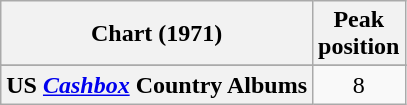<table class="wikitable plainrowheaders" style="text-align:center">
<tr>
<th scope="col">Chart (1971)</th>
<th scope="col">Peak<br>position</th>
</tr>
<tr>
</tr>
<tr>
<th scope="row">US <em><a href='#'>Cashbox</a></em> Country Albums</th>
<td align="center">8</td>
</tr>
</table>
